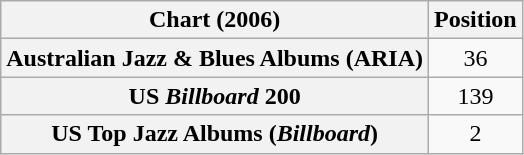<table class="wikitable sortable plainrowheaders" style="text-align:center">
<tr>
<th scope="col">Chart (2006)</th>
<th scope="col">Position</th>
</tr>
<tr>
<th scope="row">Australian Jazz & Blues Albums (ARIA)</th>
<td>36</td>
</tr>
<tr>
<th scope="row">US <em>Billboard</em> 200</th>
<td>139</td>
</tr>
<tr>
<th scope="row">US Top Jazz Albums (<em>Billboard</em>)</th>
<td>2</td>
</tr>
</table>
